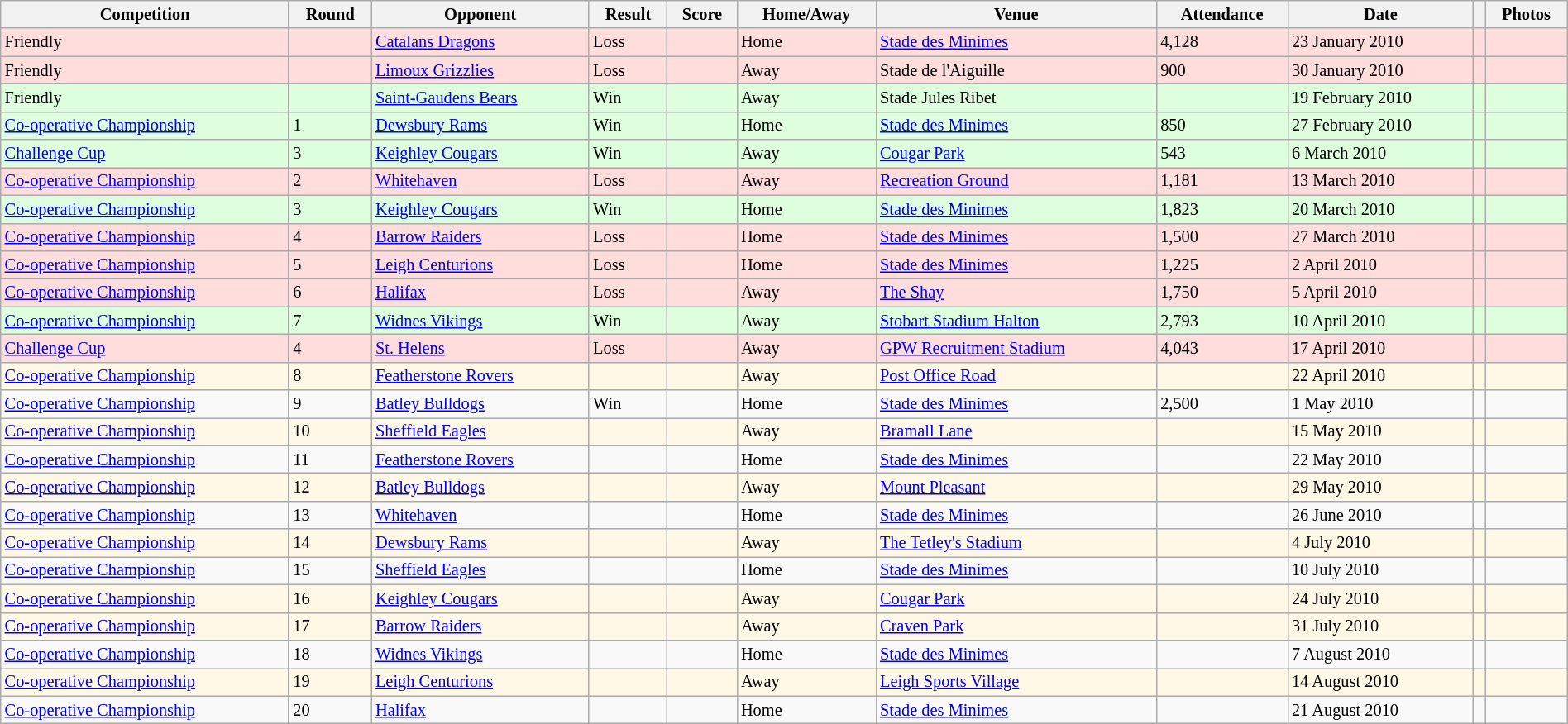<table class="wikitable" style="font-size:85%;" width="100%">
<tr>
<th>Competition</th>
<th>Round</th>
<th>Opponent</th>
<th>Result</th>
<th>Score</th>
<th>Home/Away</th>
<th>Venue</th>
<th>Attendance</th>
<th>Date</th>
<th Online video></th>
<th>Photos</th>
</tr>
<tr bgcolor="#ffdddd">
<td>Friendly</td>
<td></td>
<td> <a href='#'>Catalans Dragons</a></td>
<td>Loss</td>
<td></td>
<td>Home</td>
<td><a href='#'>Stade des Minimes</a></td>
<td>4,128</td>
<td>23 January 2010</td>
<td> </td>
<td></td>
</tr>
<tr bgcolor="#ffdddd">
<td>Friendly</td>
<td></td>
<td> <a href='#'>Limoux Grizzlies</a></td>
<td>Loss</td>
<td></td>
<td>Away</td>
<td>Stade de l'Aiguille</td>
<td>900</td>
<td>30 January 2010</td>
<td></td>
<td></td>
</tr>
<tr>
</tr>
<tr bgcolor="#ddffdd">
<td>Friendly</td>
<td></td>
<td> <a href='#'>Saint-Gaudens Bears</a></td>
<td>Win</td>
<td></td>
<td>Away</td>
<td>Stade Jules Ribet</td>
<td></td>
<td>19 February 2010</td>
<td></td>
<td></td>
</tr>
<tr bgcolor="#ddffdd">
<td><a href='#'>Co-operative Championship</a></td>
<td>1</td>
<td> <a href='#'>Dewsbury Rams</a></td>
<td>Win</td>
<td></td>
<td>Home</td>
<td><a href='#'>Stade des Minimes</a></td>
<td>850</td>
<td>27 February 2010</td>
<td></td>
<td> </td>
</tr>
<tr bgcolor="#ddffdd">
<td><a href='#'>Challenge Cup</a></td>
<td>3</td>
<td> <a href='#'>Keighley Cougars</a></td>
<td>Win</td>
<td></td>
<td>Away</td>
<td><a href='#'>Cougar Park</a></td>
<td>543</td>
<td>6 March 2010</td>
<td></td>
<td></td>
</tr>
<tr bgcolor="#ffdddd">
<td><a href='#'>Co-operative Championship</a></td>
<td>2</td>
<td> <a href='#'>Whitehaven</a></td>
<td>Loss</td>
<td></td>
<td>Away</td>
<td><a href='#'>Recreation Ground</a></td>
<td>1,181</td>
<td>13 March 2010</td>
<td></td>
<td></td>
</tr>
<tr bgcolor="#ddffdd">
<td><a href='#'>Co-operative Championship</a></td>
<td>3</td>
<td> <a href='#'>Keighley Cougars</a></td>
<td>Win</td>
<td></td>
<td>Home</td>
<td><a href='#'>Stade des Minimes</a></td>
<td>1,823</td>
<td>20 March 2010</td>
<td></td>
<td></td>
</tr>
<tr bgcolor="#ffdddd">
<td><a href='#'>Co-operative Championship</a></td>
<td>4</td>
<td> <a href='#'>Barrow Raiders</a></td>
<td>Loss</td>
<td></td>
<td>Home</td>
<td><a href='#'>Stade des Minimes</a></td>
<td>1,500</td>
<td>27 March 2010</td>
<td></td>
<td></td>
</tr>
<tr bgcolor="#ffdddd">
<td><a href='#'>Co-operative Championship</a></td>
<td>5</td>
<td> <a href='#'>Leigh Centurions</a></td>
<td>Loss</td>
<td></td>
<td>Home</td>
<td><a href='#'>Stade des Minimes</a></td>
<td>1,225</td>
<td>2 April 2010</td>
<td></td>
<td></td>
</tr>
<tr bgcolor="#ffdddd">
<td><a href='#'>Co-operative Championship</a></td>
<td>6</td>
<td> <a href='#'>Halifax</a></td>
<td>Loss</td>
<td></td>
<td>Away</td>
<td><a href='#'>The Shay</a></td>
<td>1,750</td>
<td>5 April 2010</td>
<td></td>
<td></td>
</tr>
<tr bgcolor="#ddffdd">
<td><a href='#'>Co-operative Championship</a></td>
<td>7</td>
<td> <a href='#'>Widnes Vikings</a></td>
<td>Win</td>
<td></td>
<td>Away</td>
<td><a href='#'>Stobart Stadium Halton</a></td>
<td>2,793</td>
<td>10 April 2010</td>
<td></td>
<td></td>
</tr>
<tr bgcolor="#FFdddd">
<td><a href='#'>Challenge Cup</a></td>
<td>4</td>
<td><a href='#'>St. Helens</a></td>
<td>Loss</td>
<td></td>
<td>Away</td>
<td><a href='#'>GPW Recruitment Stadium</a></td>
<td>4,043</td>
<td>17 April 2010</td>
<td></td>
<td></td>
</tr>
<tr bgcolor="#FFF8E7">
<td><a href='#'>Co-operative Championship</a></td>
<td>8</td>
<td> <a href='#'>Featherstone Rovers</a></td>
<td></td>
<td></td>
<td>Away</td>
<td><a href='#'>Post Office Road</a></td>
<td></td>
<td>22 April 2010</td>
<td></td>
<td></td>
</tr>
<tr>
<td><a href='#'>Co-operative Championship</a></td>
<td>9</td>
<td><a href='#'>Batley Bulldogs</a></td>
<td>Win</td>
<td></td>
<td>Home</td>
<td><a href='#'>Stade des Minimes</a></td>
<td>2,500</td>
<td>1 May 2010</td>
<td></td>
<td></td>
</tr>
<tr bgcolor="#FFF8E7">
<td><a href='#'>Co-operative Championship</a></td>
<td>10</td>
<td> <a href='#'>Sheffield Eagles</a></td>
<td></td>
<td></td>
<td>Away</td>
<td><a href='#'>Bramall Lane</a></td>
<td></td>
<td>15 May 2010</td>
<td></td>
<td></td>
</tr>
<tr>
<td><a href='#'>Co-operative Championship</a></td>
<td>11</td>
<td> <a href='#'>Featherstone Rovers</a></td>
<td></td>
<td></td>
<td>Home</td>
<td><a href='#'>Stade des Minimes</a></td>
<td></td>
<td>22 May 2010</td>
<td></td>
<td></td>
</tr>
<tr bgcolor="#FFF8E7">
<td><a href='#'>Co-operative Championship</a></td>
<td>12</td>
<td><a href='#'>Batley Bulldogs</a></td>
<td></td>
<td></td>
<td>Away</td>
<td><a href='#'>Mount Pleasant</a></td>
<td></td>
<td>29 May 2010</td>
<td></td>
<td></td>
</tr>
<tr>
<td><a href='#'>Co-operative Championship</a></td>
<td>13</td>
<td> <a href='#'>Whitehaven</a></td>
<td></td>
<td></td>
<td>Home</td>
<td><a href='#'>Stade des Minimes</a></td>
<td></td>
<td>26 June 2010</td>
<td></td>
<td></td>
</tr>
<tr bgcolor="#FFF8E7">
<td><a href='#'>Co-operative Championship</a></td>
<td>14</td>
<td> <a href='#'>Dewsbury Rams</a></td>
<td></td>
<td></td>
<td>Away</td>
<td><a href='#'>The Tetley's Stadium</a></td>
<td></td>
<td>4 July 2010</td>
<td></td>
<td></td>
</tr>
<tr>
<td><a href='#'>Co-operative Championship</a></td>
<td>15</td>
<td> <a href='#'>Sheffield Eagles</a></td>
<td></td>
<td></td>
<td>Home</td>
<td><a href='#'>Stade des Minimes</a></td>
<td></td>
<td>10 July 2010</td>
<td></td>
<td></td>
</tr>
<tr bgcolor="#FFF8E7">
<td><a href='#'>Co-operative Championship</a></td>
<td>16</td>
<td> <a href='#'>Keighley Cougars</a></td>
<td></td>
<td></td>
<td>Away</td>
<td><a href='#'>Cougar Park</a></td>
<td></td>
<td>24 July 2010</td>
<td></td>
<td></td>
</tr>
<tr bgcolor="#FFF8E7">
<td><a href='#'>Co-operative Championship</a></td>
<td>17</td>
<td> <a href='#'>Barrow Raiders</a></td>
<td></td>
<td></td>
<td>Away</td>
<td><a href='#'>Craven Park</a></td>
<td></td>
<td>31 July 2010</td>
<td></td>
<td></td>
</tr>
<tr>
<td><a href='#'>Co-operative Championship</a></td>
<td>18</td>
<td> <a href='#'>Widnes Vikings</a></td>
<td></td>
<td></td>
<td>Home</td>
<td><a href='#'>Stade des Minimes</a></td>
<td></td>
<td>7 August 2010</td>
<td></td>
<td></td>
</tr>
<tr bgcolor="#FFF8E7">
<td><a href='#'>Co-operative Championship</a></td>
<td>19</td>
<td> <a href='#'>Leigh Centurions</a></td>
<td></td>
<td></td>
<td>Away</td>
<td><a href='#'>Leigh Sports Village</a></td>
<td></td>
<td>14 August 2010</td>
<td></td>
<td></td>
</tr>
<tr>
<td><a href='#'>Co-operative Championship</a></td>
<td>20</td>
<td> <a href='#'>Halifax</a></td>
<td></td>
<td></td>
<td>Home</td>
<td><a href='#'>Stade des Minimes</a></td>
<td></td>
<td>21 August 2010</td>
<td></td>
<td></td>
</tr>
</table>
